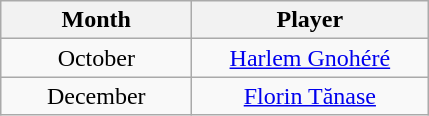<table class="wikitable">
<tr>
<th style="width:120px;">Month</th>
<th style="width:150px;">Player</th>
</tr>
<tr>
<td style="text-align:center;">October</td>
<td style="text-align:center;"> <a href='#'>Harlem Gnohéré</a></td>
</tr>
<tr>
<td style="text-align:center;">December</td>
<td style="text-align:center;"> <a href='#'>Florin Tănase</a></td>
</tr>
</table>
